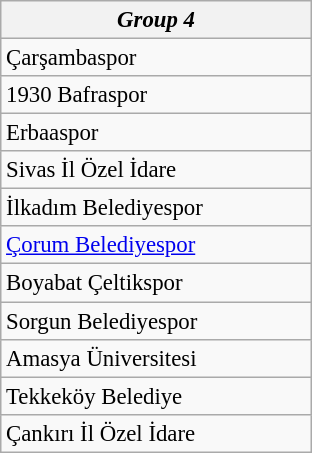<table class="wikitable collapsible collapsed" style="font-size:95%;">
<tr>
<th colspan="1" width="200"><em>Group 4</em></th>
</tr>
<tr>
<td>Çarşambaspor</td>
</tr>
<tr>
<td>1930 Bafraspor</td>
</tr>
<tr>
<td>Erbaaspor</td>
</tr>
<tr>
<td>Sivas İl Özel İdare</td>
</tr>
<tr>
<td>İlkadım Belediyespor</td>
</tr>
<tr>
<td><a href='#'>Çorum Belediyespor</a></td>
</tr>
<tr>
<td>Boyabat Çeltikspor</td>
</tr>
<tr>
<td>Sorgun Belediyespor</td>
</tr>
<tr>
<td>Amasya Üniversitesi</td>
</tr>
<tr>
<td>Tekkeköy Belediye</td>
</tr>
<tr>
<td>Çankırı İl Özel İdare</td>
</tr>
</table>
